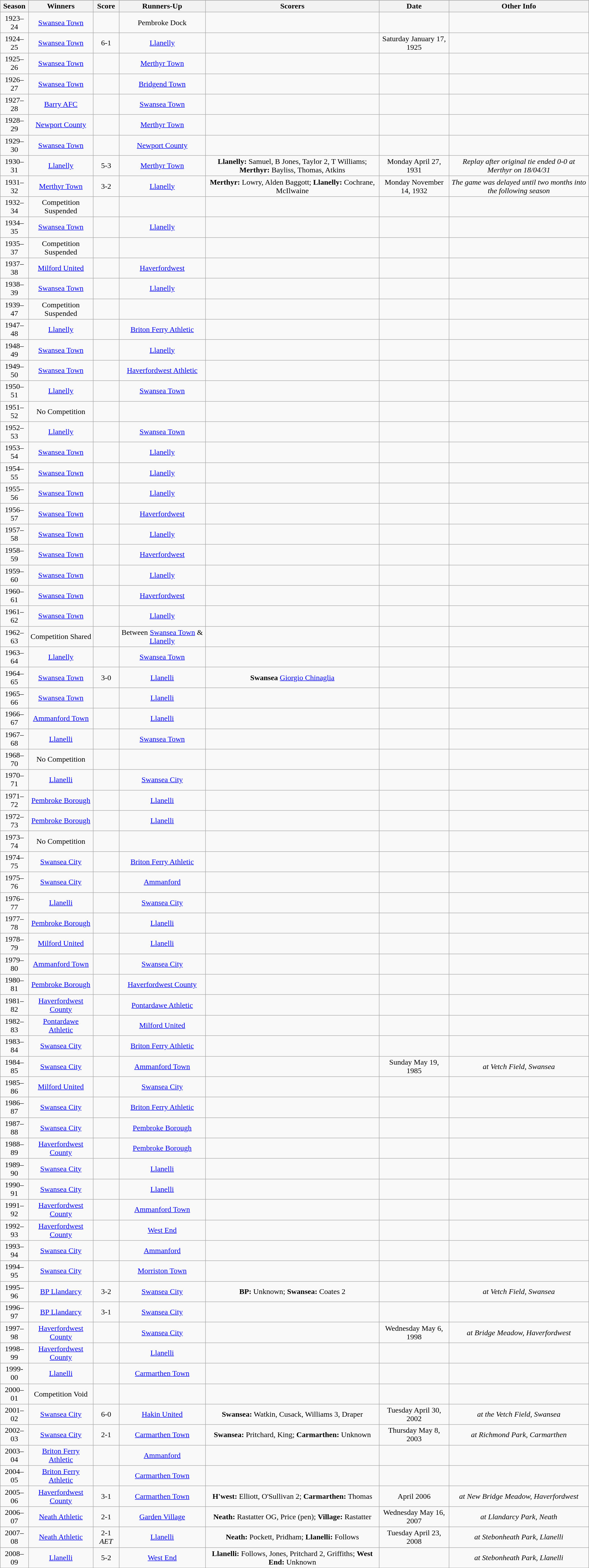<table class="wikitable" style="text-align: center">
<tr>
</tr>
<tr>
<th>Season</th>
<th>Winners</th>
<th>Score</th>
<th>Runners-Up</th>
<th>Scorers</th>
<th>Date</th>
<th>Other Info</th>
</tr>
<tr>
<td>1923–24</td>
<td><a href='#'>Swansea Town</a></td>
<td></td>
<td>Pembroke Dock</td>
<td></td>
<td></td>
<td></td>
</tr>
<tr>
<td>1924–25</td>
<td><a href='#'>Swansea Town</a></td>
<td>6-1</td>
<td><a href='#'>Llanelly</a></td>
<td></td>
<td>Saturday January 17, 1925</td>
<td></td>
</tr>
<tr>
<td>1925–26</td>
<td><a href='#'>Swansea Town</a></td>
<td></td>
<td><a href='#'>Merthyr Town</a></td>
<td></td>
<td></td>
<td></td>
</tr>
<tr>
<td>1926–27</td>
<td><a href='#'>Swansea Town</a></td>
<td></td>
<td><a href='#'>Bridgend Town</a></td>
<td></td>
<td></td>
<td></td>
</tr>
<tr>
<td>1927–28</td>
<td><a href='#'>Barry AFC</a></td>
<td></td>
<td><a href='#'>Swansea Town</a></td>
<td></td>
<td></td>
<td></td>
</tr>
<tr>
<td>1928–29</td>
<td><a href='#'>Newport County</a></td>
<td></td>
<td><a href='#'>Merthyr Town</a></td>
<td></td>
<td></td>
<td></td>
</tr>
<tr>
<td>1929–30</td>
<td><a href='#'>Swansea Town</a></td>
<td></td>
<td><a href='#'>Newport County</a></td>
<td></td>
<td></td>
<td></td>
</tr>
<tr>
<td>1930–31</td>
<td><a href='#'>Llanelly</a></td>
<td>5-3</td>
<td><a href='#'>Merthyr Town</a></td>
<td><strong>Llanelly:</strong> Samuel, B Jones, Taylor 2, T Williams; <strong>Merthyr:</strong> Bayliss, Thomas, Atkins</td>
<td>Monday April 27, 1931</td>
<td><em>Replay after original tie ended 0-0 at Merthyr on 18/04/31</em></td>
</tr>
<tr>
<td>1931–32</td>
<td><a href='#'>Merthyr Town</a></td>
<td>3-2</td>
<td><a href='#'>Llanelly</a></td>
<td><strong>Merthyr:</strong> Lowry, Alden Baggott; <strong>Llanelly:</strong> Cochrane, McIlwaine</td>
<td>Monday November 14, 1932</td>
<td><em>The game was delayed until two months into the following season</em></td>
</tr>
<tr>
<td>1932–34</td>
<td>Competition Suspended</td>
<td></td>
<td></td>
<td></td>
<td></td>
<td></td>
</tr>
<tr>
<td>1934–35</td>
<td><a href='#'>Swansea Town</a></td>
<td></td>
<td><a href='#'>Llanelly</a></td>
<td></td>
<td></td>
<td></td>
</tr>
<tr>
<td>1935–37</td>
<td>Competition Suspended</td>
<td></td>
<td></td>
<td></td>
<td></td>
<td></td>
</tr>
<tr>
<td>1937–38</td>
<td><a href='#'>Milford United</a></td>
<td></td>
<td><a href='#'>Haverfordwest</a></td>
<td></td>
<td></td>
<td></td>
</tr>
<tr>
<td>1938–39</td>
<td><a href='#'>Swansea Town</a></td>
<td></td>
<td><a href='#'>Llanelly</a></td>
<td></td>
<td></td>
<td></td>
</tr>
<tr>
<td>1939–47</td>
<td>Competition Suspended</td>
<td></td>
<td></td>
<td></td>
<td></td>
<td></td>
</tr>
<tr>
<td>1947–48</td>
<td><a href='#'>Llanelly</a></td>
<td></td>
<td><a href='#'>Briton Ferry Athletic</a></td>
<td></td>
<td></td>
<td></td>
</tr>
<tr>
<td>1948–49</td>
<td><a href='#'>Swansea Town</a></td>
<td></td>
<td><a href='#'>Llanelly</a></td>
<td></td>
<td></td>
<td></td>
</tr>
<tr>
<td>1949–50</td>
<td><a href='#'>Swansea Town</a></td>
<td></td>
<td><a href='#'>Haverfordwest Athletic</a></td>
<td></td>
<td></td>
<td></td>
</tr>
<tr>
<td>1950–51</td>
<td><a href='#'>Llanelly</a></td>
<td></td>
<td><a href='#'>Swansea Town</a></td>
<td></td>
<td></td>
<td></td>
</tr>
<tr>
<td>1951–52</td>
<td>No Competition</td>
<td></td>
<td></td>
<td></td>
<td></td>
<td></td>
</tr>
<tr>
<td>1952–53</td>
<td><a href='#'>Llanelly</a></td>
<td></td>
<td><a href='#'>Swansea Town</a></td>
<td></td>
<td></td>
<td></td>
</tr>
<tr>
<td>1953–54</td>
<td><a href='#'>Swansea Town</a></td>
<td></td>
<td><a href='#'>Llanelly</a></td>
<td></td>
<td></td>
<td></td>
</tr>
<tr>
<td>1954–55</td>
<td><a href='#'>Swansea Town</a></td>
<td></td>
<td><a href='#'>Llanelly</a></td>
<td></td>
<td></td>
<td></td>
</tr>
<tr>
<td>1955–56</td>
<td><a href='#'>Swansea Town</a></td>
<td></td>
<td><a href='#'>Llanelly</a></td>
<td></td>
<td></td>
<td></td>
</tr>
<tr>
<td>1956–57</td>
<td><a href='#'>Swansea Town</a></td>
<td></td>
<td><a href='#'>Haverfordwest</a></td>
<td></td>
<td></td>
<td></td>
</tr>
<tr>
<td>1957–58</td>
<td><a href='#'>Swansea Town</a></td>
<td></td>
<td><a href='#'>Llanelly</a></td>
<td></td>
<td></td>
<td></td>
</tr>
<tr>
<td>1958–59</td>
<td><a href='#'>Swansea Town</a></td>
<td></td>
<td><a href='#'>Haverfordwest</a></td>
<td></td>
<td></td>
<td></td>
</tr>
<tr>
<td>1959–60</td>
<td><a href='#'>Swansea Town</a></td>
<td></td>
<td><a href='#'>Llanelly</a></td>
<td></td>
<td></td>
<td></td>
</tr>
<tr>
<td>1960–61</td>
<td><a href='#'>Swansea Town</a></td>
<td></td>
<td><a href='#'>Haverfordwest</a></td>
<td></td>
<td></td>
<td></td>
</tr>
<tr>
<td>1961–62</td>
<td><a href='#'>Swansea Town</a></td>
<td></td>
<td><a href='#'>Llanelly</a></td>
<td></td>
<td></td>
<td></td>
</tr>
<tr>
<td>1962–63</td>
<td>Competition Shared</td>
<td></td>
<td>Between <a href='#'>Swansea Town</a> & <a href='#'>Llanelly</a></td>
<td></td>
<td></td>
<td></td>
</tr>
<tr>
<td>1963–64</td>
<td><a href='#'>Llanelly</a></td>
<td></td>
<td><a href='#'>Swansea Town</a></td>
<td></td>
<td></td>
<td></td>
</tr>
<tr>
<td>1964–65</td>
<td><a href='#'>Swansea Town</a></td>
<td>3-0</td>
<td><a href='#'>Llanelli</a></td>
<td><strong>Swansea</strong> <a href='#'>Giorgio Chinaglia</a></td>
<td></td>
<td></td>
</tr>
<tr>
<td>1965–66</td>
<td><a href='#'>Swansea Town</a></td>
<td></td>
<td><a href='#'>Llanelli</a></td>
<td></td>
<td></td>
<td></td>
</tr>
<tr>
<td>1966–67</td>
<td><a href='#'>Ammanford Town</a></td>
<td></td>
<td><a href='#'>Llanelli</a></td>
<td></td>
<td></td>
<td></td>
</tr>
<tr>
<td>1967–68</td>
<td><a href='#'>Llanelli</a></td>
<td></td>
<td><a href='#'>Swansea Town</a></td>
<td></td>
<td></td>
<td></td>
</tr>
<tr>
<td>1968–70</td>
<td>No Competition</td>
<td></td>
<td></td>
<td></td>
<td></td>
<td></td>
</tr>
<tr>
<td>1970–71</td>
<td><a href='#'>Llanelli</a></td>
<td></td>
<td><a href='#'>Swansea City</a></td>
<td></td>
<td></td>
<td></td>
</tr>
<tr>
<td>1971–72</td>
<td><a href='#'>Pembroke Borough</a></td>
<td></td>
<td><a href='#'>Llanelli</a></td>
<td></td>
<td></td>
<td></td>
</tr>
<tr>
<td>1972–73</td>
<td><a href='#'>Pembroke Borough</a></td>
<td></td>
<td><a href='#'>Llanelli</a></td>
<td></td>
<td></td>
<td></td>
</tr>
<tr>
<td>1973–74</td>
<td>No Competition</td>
<td></td>
<td></td>
<td></td>
<td></td>
<td></td>
</tr>
<tr>
<td>1974–75</td>
<td><a href='#'>Swansea City</a></td>
<td></td>
<td><a href='#'>Briton Ferry Athletic</a></td>
<td></td>
<td></td>
<td></td>
</tr>
<tr>
<td>1975–76</td>
<td><a href='#'>Swansea City</a></td>
<td></td>
<td><a href='#'>Ammanford</a></td>
<td></td>
<td></td>
<td></td>
</tr>
<tr>
<td>1976–77</td>
<td><a href='#'>Llanelli</a></td>
<td></td>
<td><a href='#'>Swansea City</a></td>
<td></td>
<td></td>
<td></td>
</tr>
<tr>
<td>1977–78</td>
<td><a href='#'>Pembroke Borough</a></td>
<td></td>
<td><a href='#'>Llanelli</a></td>
<td></td>
<td></td>
<td></td>
</tr>
<tr>
<td>1978–79</td>
<td><a href='#'>Milford United</a></td>
<td></td>
<td><a href='#'>Llanelli</a></td>
<td></td>
<td></td>
<td></td>
</tr>
<tr>
<td>1979–80</td>
<td><a href='#'>Ammanford Town</a></td>
<td></td>
<td><a href='#'>Swansea City</a></td>
<td></td>
<td></td>
<td></td>
</tr>
<tr>
<td>1980–81</td>
<td><a href='#'>Pembroke Borough</a></td>
<td></td>
<td><a href='#'>Haverfordwest County</a></td>
<td></td>
<td></td>
<td></td>
</tr>
<tr>
<td>1981–82</td>
<td><a href='#'>Haverfordwest County</a></td>
<td></td>
<td><a href='#'>Pontardawe Athletic</a></td>
<td></td>
<td></td>
<td></td>
</tr>
<tr>
<td>1982–83</td>
<td><a href='#'>Pontardawe Athletic</a></td>
<td></td>
<td><a href='#'>Milford United</a></td>
<td></td>
<td></td>
<td></td>
</tr>
<tr>
<td>1983–84</td>
<td><a href='#'>Swansea City</a></td>
<td></td>
<td><a href='#'>Briton Ferry Athletic</a></td>
<td></td>
<td></td>
<td></td>
</tr>
<tr>
<td>1984–85</td>
<td><a href='#'>Swansea City</a></td>
<td></td>
<td><a href='#'>Ammanford Town</a></td>
<td></td>
<td>Sunday May 19, 1985</td>
<td><em>at Vetch Field, Swansea</em></td>
</tr>
<tr>
<td>1985–86</td>
<td><a href='#'>Milford United</a></td>
<td></td>
<td><a href='#'>Swansea City</a></td>
<td></td>
<td></td>
<td></td>
</tr>
<tr>
<td>1986–87</td>
<td><a href='#'>Swansea City</a></td>
<td></td>
<td><a href='#'>Briton Ferry Athletic</a></td>
<td></td>
<td></td>
<td></td>
</tr>
<tr>
<td>1987–88</td>
<td><a href='#'>Swansea City</a></td>
<td></td>
<td><a href='#'>Pembroke Borough</a></td>
<td></td>
<td></td>
<td></td>
</tr>
<tr>
<td>1988–89</td>
<td><a href='#'>Haverfordwest County</a></td>
<td></td>
<td><a href='#'>Pembroke Borough</a></td>
<td></td>
<td></td>
<td></td>
</tr>
<tr>
<td>1989–90</td>
<td><a href='#'>Swansea City</a></td>
<td></td>
<td><a href='#'>Llanelli</a></td>
<td></td>
<td></td>
<td></td>
</tr>
<tr>
<td>1990–91</td>
<td><a href='#'>Swansea City</a></td>
<td></td>
<td><a href='#'>Llanelli</a></td>
<td></td>
<td></td>
<td></td>
</tr>
<tr>
<td>1991–92</td>
<td><a href='#'>Haverfordwest County</a></td>
<td></td>
<td><a href='#'>Ammanford Town</a></td>
<td></td>
<td></td>
<td></td>
</tr>
<tr>
<td>1992–93</td>
<td><a href='#'>Haverfordwest County</a></td>
<td></td>
<td><a href='#'>West End</a></td>
<td></td>
<td></td>
<td></td>
</tr>
<tr>
<td>1993–94</td>
<td><a href='#'>Swansea City</a></td>
<td></td>
<td><a href='#'>Ammanford</a></td>
<td></td>
<td></td>
<td></td>
</tr>
<tr>
<td>1994–95</td>
<td><a href='#'>Swansea City</a></td>
<td></td>
<td><a href='#'>Morriston Town</a></td>
<td></td>
<td></td>
<td></td>
</tr>
<tr>
<td>1995–96</td>
<td><a href='#'>BP Llandarcy</a></td>
<td>3-2</td>
<td><a href='#'>Swansea City</a></td>
<td><strong>BP:</strong> Unknown; <strong>Swansea:</strong> Coates 2</td>
<td></td>
<td><em>at Vetch Field, Swansea</em></td>
</tr>
<tr>
<td>1996–97</td>
<td><a href='#'>BP Llandarcy</a></td>
<td>3-1</td>
<td><a href='#'>Swansea City</a></td>
<td></td>
<td></td>
<td></td>
</tr>
<tr>
<td>1997–98</td>
<td><a href='#'>Haverfordwest County</a></td>
<td></td>
<td><a href='#'>Swansea City</a></td>
<td></td>
<td>Wednesday May 6, 1998</td>
<td><em>at Bridge Meadow, Haverfordwest</em></td>
</tr>
<tr>
<td>1998–99</td>
<td><a href='#'>Haverfordwest County</a></td>
<td></td>
<td><a href='#'>Llanelli</a></td>
<td></td>
<td></td>
<td></td>
</tr>
<tr>
<td>1999-00</td>
<td><a href='#'>Llanelli</a></td>
<td></td>
<td><a href='#'>Carmarthen Town</a></td>
<td></td>
<td></td>
<td></td>
</tr>
<tr>
<td>2000–01</td>
<td>Competition Void</td>
<td></td>
<td></td>
<td></td>
<td></td>
<td></td>
</tr>
<tr>
<td>2001–02</td>
<td><a href='#'>Swansea City</a></td>
<td>6-0</td>
<td><a href='#'>Hakin United</a></td>
<td><strong>Swansea:</strong> Watkin, Cusack, Williams 3, Draper</td>
<td>Tuesday April 30, 2002</td>
<td><em>at the Vetch Field, Swansea</em></td>
</tr>
<tr>
<td>2002–03</td>
<td><a href='#'>Swansea City</a></td>
<td>2-1</td>
<td><a href='#'>Carmarthen Town</a></td>
<td><strong>Swansea:</strong> Pritchard, King; <strong>Carmarthen:</strong> Unknown</td>
<td>Thursday May 8, 2003</td>
<td><em>at Richmond Park, Carmarthen</em></td>
</tr>
<tr>
<td>2003–04</td>
<td><a href='#'>Briton Ferry Athletic</a></td>
<td></td>
<td><a href='#'>Ammanford</a></td>
<td></td>
<td></td>
<td></td>
</tr>
<tr>
<td>2004–05</td>
<td><a href='#'>Briton Ferry Athletic</a></td>
<td></td>
<td><a href='#'>Carmarthen Town</a></td>
<td></td>
<td></td>
<td></td>
</tr>
<tr>
<td>2005–06</td>
<td><a href='#'>Haverfordwest County</a></td>
<td>3-1</td>
<td><a href='#'>Carmarthen Town</a></td>
<td><strong>H'west:</strong> Elliott, O'Sullivan 2; <strong>Carmarthen:</strong> Thomas</td>
<td>April 2006</td>
<td><em>at New Bridge Meadow, Haverfordwest</em></td>
</tr>
<tr>
<td>2006–07</td>
<td><a href='#'>Neath Athletic</a></td>
<td>2-1</td>
<td><a href='#'>Garden Village</a></td>
<td><strong>Neath:</strong> Rastatter OG, Price (pen); <strong>Village:</strong> Rastatter</td>
<td>Wednesday May 16, 2007</td>
<td><em>at Llandarcy Park, Neath</em></td>
</tr>
<tr>
<td>2007–08</td>
<td><a href='#'>Neath Athletic</a></td>
<td>2-1 <em>AET</em></td>
<td><a href='#'>Llanelli</a></td>
<td><strong>Neath:</strong> Pockett, Pridham; <strong>Llanelli:</strong> Follows</td>
<td>Tuesday April 23, 2008</td>
<td><em>at Stebonheath Park, Llanelli</em></td>
</tr>
<tr>
<td>2008–09</td>
<td><a href='#'>Llanelli</a></td>
<td>5-2</td>
<td><a href='#'>West End</a></td>
<td><strong>Llanelli:</strong> Follows, Jones, Pritchard 2, Griffiths; <strong>West End:</strong> Unknown</td>
<td></td>
<td><em>at Stebonheath Park, Llanelli</em></td>
</tr>
<tr>
</tr>
</table>
